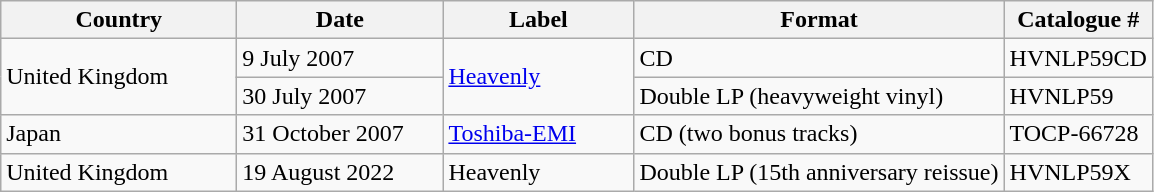<table class="wikitable">
<tr>
<th width="150px">Country</th>
<th width="130px">Date</th>
<th width="120px">Label</th>
<th>Format</th>
<th>Catalogue #</th>
</tr>
<tr>
<td rowspan="2">United Kingdom</td>
<td>9 July 2007</td>
<td rowspan="2"><a href='#'>Heavenly</a></td>
<td>CD</td>
<td>HVNLP59CD</td>
</tr>
<tr>
<td>30 July 2007</td>
<td>Double LP (heavyweight vinyl)</td>
<td>HVNLP59</td>
</tr>
<tr>
<td>Japan</td>
<td>31 October 2007</td>
<td><a href='#'>Toshiba-EMI</a></td>
<td>CD (two bonus tracks)</td>
<td>TOCP-66728</td>
</tr>
<tr>
<td>United Kingdom</td>
<td>19 August 2022</td>
<td>Heavenly</td>
<td>Double LP (15th anniversary reissue)</td>
<td>HVNLP59X</td>
</tr>
</table>
